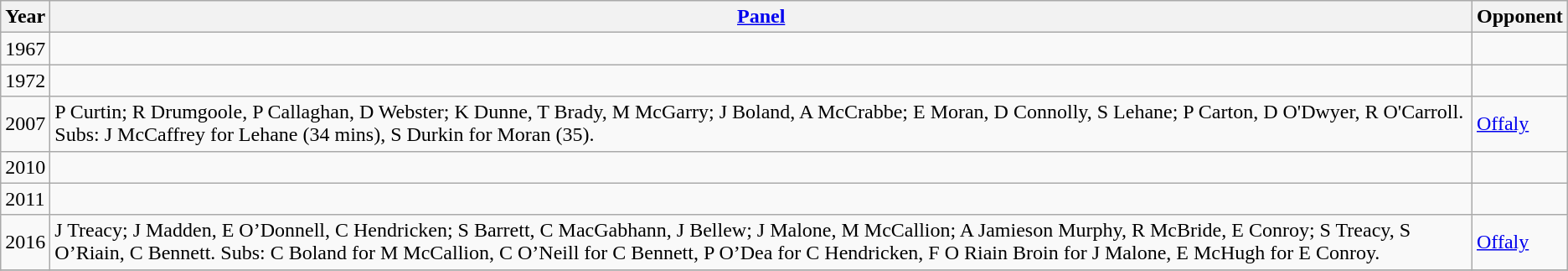<table class="wikitable">
<tr>
<th>Year</th>
<th><a href='#'>Panel</a></th>
<th>Opponent</th>
</tr>
<tr>
<td>1967</td>
<td></td>
<td></td>
</tr>
<tr>
<td>1972</td>
<td></td>
<td></td>
</tr>
<tr>
<td>2007</td>
<td>P Curtin; R Drumgoole, P Callaghan, D Webster; K Dunne, T Brady, M McGarry; J Boland, A McCrabbe; E Moran, D Connolly, S Lehane; P Carton, D O'Dwyer, R O'Carroll. Subs: J McCaffrey for Lehane (34 mins), S Durkin for Moran (35).</td>
<td><a href='#'>Offaly</a></td>
</tr>
<tr>
<td>2010</td>
<td></td>
<td></td>
</tr>
<tr>
<td>2011</td>
<td></td>
<td></td>
</tr>
<tr>
<td>2016</td>
<td>J Treacy; J Madden, E O’Donnell, C Hendricken; S Barrett, C MacGabhann, J Bellew; J Malone, M McCallion; A Jamieson Murphy, R McBride, E Conroy; S Treacy, S O’Riain, C Bennett. Subs: C Boland for M McCallion, C O’Neill for C Bennett, P O’Dea for C Hendricken, F O Riain Broin for J Malone, E McHugh for E Conroy.</td>
<td><a href='#'>Offaly</a></td>
</tr>
<tr>
</tr>
</table>
